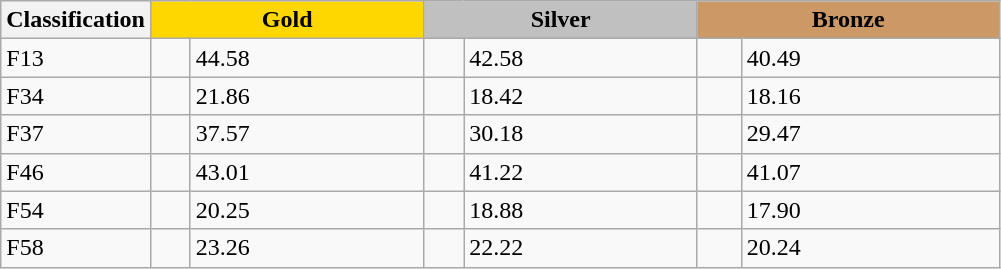<table class=wikitable style="font-size:100%">
<tr>
<th rowspan="1" width="15%">Classification</th>
<th colspan="2" style="background:gold;">Gold</th>
<th colspan="2" style="background:silver;">Silver</th>
<th colspan="2" style="background:#CC9966;">Bronze</th>
</tr>
<tr>
<td>F13<br></td>
<td></td>
<td>44.58</td>
<td></td>
<td>42.58</td>
<td></td>
<td>40.49</td>
</tr>
<tr>
<td>F34<br></td>
<td></td>
<td>21.86</td>
<td></td>
<td>18.42</td>
<td></td>
<td>18.16</td>
</tr>
<tr>
<td>F37<br></td>
<td></td>
<td>37.57</td>
<td></td>
<td>30.18</td>
<td></td>
<td>29.47</td>
</tr>
<tr>
<td>F46<br></td>
<td></td>
<td>43.01</td>
<td></td>
<td>41.22</td>
<td></td>
<td>41.07</td>
</tr>
<tr>
<td>F54<br></td>
<td></td>
<td>20.25</td>
<td></td>
<td>18.88</td>
<td></td>
<td>17.90</td>
</tr>
<tr>
<td>F58<br></td>
<td></td>
<td>23.26</td>
<td></td>
<td>22.22</td>
<td></td>
<td>20.24</td>
</tr>
</table>
